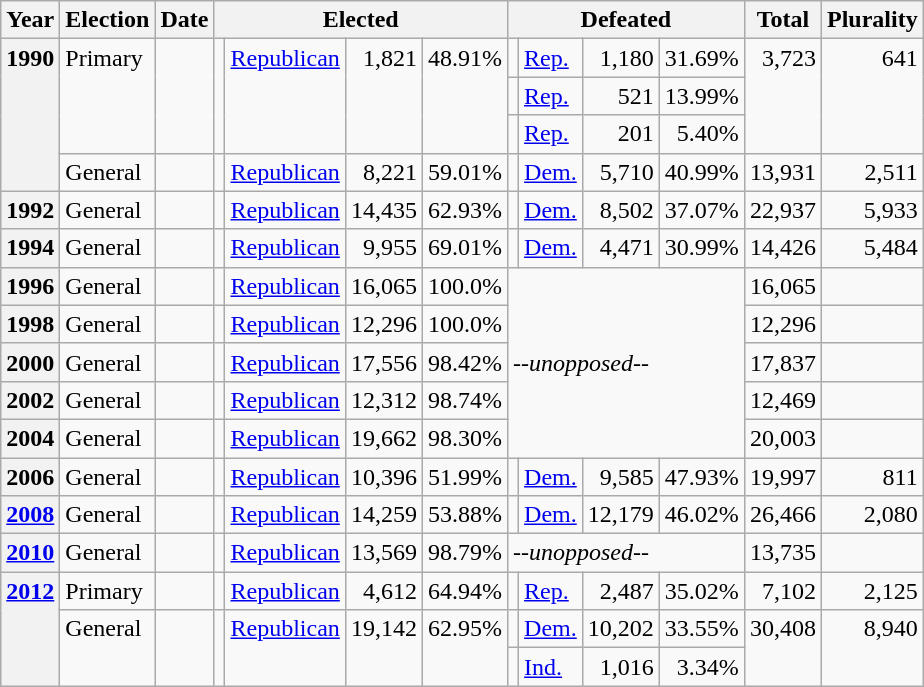<table class=wikitable>
<tr>
<th>Year</th>
<th>Election</th>
<th>Date</th>
<th ! colspan="4">Elected</th>
<th ! colspan="4">Defeated</th>
<th>Total</th>
<th>Plurality</th>
</tr>
<tr>
<th rowspan="4" valign="top">1990</th>
<td rowspan="3" valign="top">Primary</td>
<td rowspan="3" valign="top"></td>
<td rowspan="3" valign="top"></td>
<td rowspan="3" valign="top" ><a href='#'>Republican</a></td>
<td rowspan="3" valign="top" align="right">1,821</td>
<td rowspan="3" valign="top" align="right">48.91%</td>
<td valign="top"></td>
<td valign="top" ><a href='#'>Rep.</a></td>
<td valign="top" align="right">1,180</td>
<td valign="top" align="right">31.69%</td>
<td rowspan="3" valign="top" align="right">3,723</td>
<td rowspan="3" valign="top" align="right">641</td>
</tr>
<tr>
<td valign="top"></td>
<td valign="top" ><a href='#'>Rep.</a></td>
<td valign="top" align="right">521</td>
<td valign="top" align="right">13.99%</td>
</tr>
<tr>
<td valign="top"></td>
<td valign="top" ><a href='#'>Rep.</a></td>
<td valign="top" align="right">201</td>
<td valign="top" align="right">5.40%</td>
</tr>
<tr>
<td valign="top">General</td>
<td valign="top"></td>
<td valign="top"></td>
<td valign="top" ><a href='#'>Republican</a></td>
<td valign="top" align="right">8,221</td>
<td valign="top" align="right">59.01%</td>
<td valign="top"></td>
<td valign="top" ><a href='#'>Dem.</a></td>
<td valign="top" align="right">5,710</td>
<td valign="top" align="right">40.99%</td>
<td valign="top" align="right">13,931</td>
<td valign="top" align="right">2,511</td>
</tr>
<tr>
<th valign="top">1992</th>
<td valign="top">General</td>
<td valign="top"></td>
<td valign="top"></td>
<td valign="top" ><a href='#'>Republican</a></td>
<td valign="top" align="right">14,435</td>
<td valign="top" align="right">62.93%</td>
<td valign="top"></td>
<td valign="top" ><a href='#'>Dem.</a></td>
<td valign="top" align="right">8,502</td>
<td valign="top" align="right">37.07%</td>
<td valign="top" align="right">22,937</td>
<td valign="top" align="right">5,933</td>
</tr>
<tr>
<th valign="top">1994</th>
<td valign="top">General</td>
<td valign="top"></td>
<td valign="top"></td>
<td valign="top" ><a href='#'>Republican</a></td>
<td valign="top" align="right">9,955</td>
<td valign="top" align="right">69.01%</td>
<td valign="top"></td>
<td valign="top" ><a href='#'>Dem.</a></td>
<td valign="top" align="right">4,471</td>
<td valign="top" align="right">30.99%</td>
<td valign="top" align="right">14,426</td>
<td valign="top" align="right">5,484</td>
</tr>
<tr>
<th valign="top">1996</th>
<td valign="top">General</td>
<td valign="top"></td>
<td valign="top"></td>
<td valign="top" ><a href='#'>Republican</a></td>
<td valign="top" align="right">16,065</td>
<td valign="top" align="right">100.0%</td>
<td rowspan="5" colspan="4"><em>--unopposed--</em></td>
<td valign="top" align="right">16,065</td>
<td valign="top" align="right"></td>
</tr>
<tr>
<th valign="top">1998</th>
<td valign="top">General</td>
<td valign="top"></td>
<td valign="top"></td>
<td valign="top" ><a href='#'>Republican</a></td>
<td valign="top" align="right">12,296</td>
<td valign="top" align="right">100.0%</td>
<td valign="top" align="right">12,296</td>
<td valign="top" align="right"></td>
</tr>
<tr>
<th valign="top">2000</th>
<td valign="top">General</td>
<td valign="top"></td>
<td valign="top"></td>
<td valign="top" ><a href='#'>Republican</a></td>
<td valign="top" align="right">17,556</td>
<td valign="top" align="right">98.42%</td>
<td valign="top" align="right">17,837</td>
<td valign="top" align="right"></td>
</tr>
<tr>
<th valign="top">2002</th>
<td valign="top">General</td>
<td valign="top"></td>
<td valign="top"></td>
<td valign="top" ><a href='#'>Republican</a></td>
<td valign="top" align="right">12,312</td>
<td valign="top" align="right">98.74%</td>
<td valign="top" align="right">12,469</td>
<td valign="top" align="right"></td>
</tr>
<tr>
<th valign="top">2004</th>
<td valign="top">General</td>
<td valign="top"></td>
<td valign="top"></td>
<td valign="top" ><a href='#'>Republican</a></td>
<td valign="top" align="right">19,662</td>
<td valign="top" align="right">98.30%</td>
<td valign="top" align="right">20,003</td>
<td valign="top" align="right"></td>
</tr>
<tr>
<th valign="top">2006</th>
<td valign="top">General</td>
<td valign="top"></td>
<td valign="top"></td>
<td valign="top" ><a href='#'>Republican</a></td>
<td valign="top" align="right">10,396</td>
<td valign="top" align="right">51.99%</td>
<td valign="top"></td>
<td valign="top" ><a href='#'>Dem.</a></td>
<td valign="top" align="right">9,585</td>
<td valign="top" align="right">47.93%</td>
<td valign="top" align="right">19,997</td>
<td valign="top" align="right">811</td>
</tr>
<tr>
<th valign="top"><a href='#'>2008</a></th>
<td valign="top">General</td>
<td valign="top"></td>
<td valign="top"></td>
<td valign="top" ><a href='#'>Republican</a></td>
<td valign="top" align="right">14,259</td>
<td valign="top" align="right">53.88%</td>
<td valign="top"></td>
<td valign="top" ><a href='#'>Dem.</a></td>
<td valign="top" align="right">12,179</td>
<td valign="top" align="right">46.02%</td>
<td valign="top" align="right">26,466</td>
<td valign="top" align="right">2,080</td>
</tr>
<tr>
<th valign="top"><a href='#'>2010</a></th>
<td valign="top">General</td>
<td valign="top"></td>
<td valign="top"></td>
<td valign="top" ><a href='#'>Republican</a></td>
<td valign="top" align="right">13,569</td>
<td valign="top" align="right">98.79%</td>
<td valign="top" colspan="4"><em>--unopposed--</em></td>
<td valign="top" align="right">13,735</td>
<td valign="top" align="right"></td>
</tr>
<tr>
<th rowspan="3" valign="top"><a href='#'>2012</a></th>
<td valign="top">Primary</td>
<td valign="top"></td>
<td valign="top"></td>
<td valign="top" ><a href='#'>Republican</a></td>
<td valign="top" align="right">4,612</td>
<td valign="top" align="right">64.94%</td>
<td valign="top"></td>
<td valign="top" ><a href='#'>Rep.</a></td>
<td valign="top" align="right">2,487</td>
<td valign="top" align="right">35.02%</td>
<td valign="top" align="right">7,102</td>
<td valign="top" align="right">2,125</td>
</tr>
<tr>
<td rowspan="2" valign="top">General</td>
<td rowspan="2" valign="top"></td>
<td rowspan="2" valign="top"></td>
<td rowspan="2" valign="top" ><a href='#'>Republican</a></td>
<td rowspan="2" valign="top" align="right">19,142</td>
<td rowspan="2" valign="top" align="right">62.95%</td>
<td valign="top"></td>
<td valign="top" ><a href='#'>Dem.</a></td>
<td valign="top" align="right">10,202</td>
<td valign="top" align="right">33.55%</td>
<td rowspan="2" valign="top" align="right">30,408</td>
<td rowspan="2" valign="top" align="right">8,940</td>
</tr>
<tr>
<td valign="top"></td>
<td valign="top" ><a href='#'>Ind.</a></td>
<td valign="top" align="right">1,016</td>
<td valign="top" align="right">3.34%</td>
</tr>
</table>
